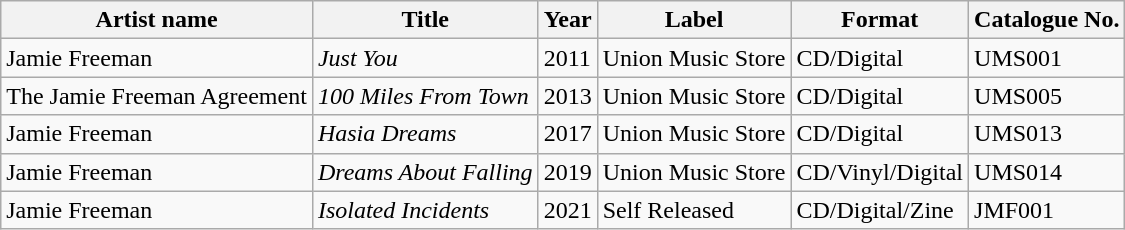<table class="wikitable">
<tr>
<th>Artist name</th>
<th>Title</th>
<th>Year</th>
<th>Label</th>
<th>Format</th>
<th>Catalogue No.</th>
</tr>
<tr>
<td>Jamie Freeman</td>
<td><em>Just You</em></td>
<td>2011</td>
<td>Union Music Store</td>
<td>CD/Digital</td>
<td>UMS001</td>
</tr>
<tr>
<td>The Jamie Freeman Agreement</td>
<td><em>100 Miles From Town</em></td>
<td>2013</td>
<td>Union Music Store</td>
<td>CD/Digital</td>
<td>UMS005</td>
</tr>
<tr>
<td>Jamie Freeman</td>
<td><em>Hasia Dreams</em></td>
<td>2017</td>
<td>Union Music Store</td>
<td>CD/Digital</td>
<td>UMS013</td>
</tr>
<tr>
<td>Jamie Freeman</td>
<td><em>Dreams About Falling</em></td>
<td>2019</td>
<td>Union Music Store</td>
<td>CD/Vinyl/Digital</td>
<td>UMS014</td>
</tr>
<tr>
<td>Jamie Freeman</td>
<td><em>Isolated Incidents</em></td>
<td>2021</td>
<td>Self Released</td>
<td>CD/Digital/Zine</td>
<td>JMF001</td>
</tr>
</table>
